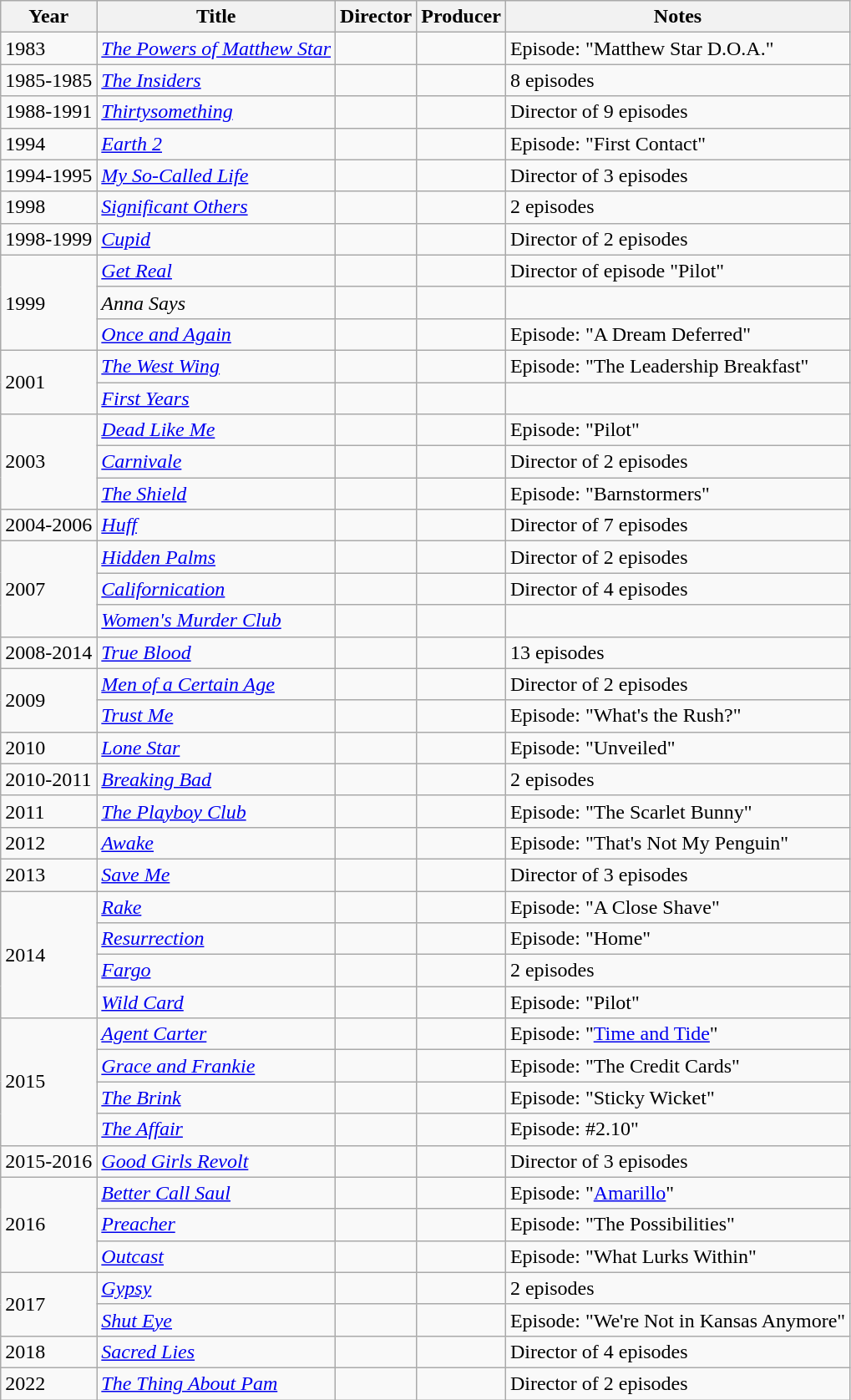<table class="wikitable">
<tr>
<th>Year</th>
<th>Title</th>
<th>Director</th>
<th>Producer</th>
<th>Notes</th>
</tr>
<tr>
<td>1983</td>
<td><em><a href='#'>The Powers of Matthew Star</a></em></td>
<td></td>
<td></td>
<td>Episode: "Matthew Star D.O.A."</td>
</tr>
<tr>
<td>1985-1985</td>
<td><em><a href='#'>The Insiders</a></em></td>
<td></td>
<td></td>
<td>8 episodes</td>
</tr>
<tr>
<td>1988-1991</td>
<td><em><a href='#'>Thirtysomething</a></em></td>
<td></td>
<td></td>
<td>Director of 9 episodes</td>
</tr>
<tr>
<td>1994</td>
<td><em><a href='#'>Earth 2</a></em></td>
<td></td>
<td></td>
<td>Episode: "First Contact"</td>
</tr>
<tr>
<td>1994-1995</td>
<td><em><a href='#'>My So-Called Life</a></em></td>
<td></td>
<td></td>
<td>Director of 3 episodes</td>
</tr>
<tr>
<td>1998</td>
<td><em><a href='#'>Significant Others</a></em></td>
<td></td>
<td></td>
<td>2 episodes</td>
</tr>
<tr>
<td>1998-1999</td>
<td><em><a href='#'>Cupid</a></em></td>
<td></td>
<td></td>
<td>Director of 2 episodes</td>
</tr>
<tr>
<td rowspan=3>1999</td>
<td><em><a href='#'>Get Real</a></em></td>
<td></td>
<td></td>
<td>Director of episode "Pilot"</td>
</tr>
<tr>
<td><em>Anna Says</em></td>
<td></td>
<td></td>
<td></td>
</tr>
<tr>
<td><em><a href='#'>Once and Again</a></em></td>
<td></td>
<td></td>
<td>Episode: "A Dream Deferred"</td>
</tr>
<tr>
<td rowspan=2>2001</td>
<td><em><a href='#'>The West Wing</a></em></td>
<td></td>
<td></td>
<td>Episode: "The Leadership Breakfast"</td>
</tr>
<tr>
<td><em><a href='#'>First Years</a></em></td>
<td></td>
<td></td>
<td></td>
</tr>
<tr>
<td rowspan=3>2003</td>
<td><em><a href='#'>Dead Like Me</a></em></td>
<td></td>
<td></td>
<td>Episode: "Pilot"</td>
</tr>
<tr>
<td><em><a href='#'>Carnivale</a></em></td>
<td></td>
<td></td>
<td>Director of 2 episodes</td>
</tr>
<tr>
<td><em><a href='#'>The Shield</a></em></td>
<td></td>
<td></td>
<td>Episode: "Barnstormers"</td>
</tr>
<tr>
<td>2004-2006</td>
<td><em><a href='#'>Huff</a></em></td>
<td></td>
<td></td>
<td>Director of 7 episodes</td>
</tr>
<tr>
<td rowspan=3>2007</td>
<td><em><a href='#'>Hidden Palms</a></em></td>
<td></td>
<td></td>
<td>Director of 2 episodes</td>
</tr>
<tr>
<td><em><a href='#'>Californication</a></em></td>
<td></td>
<td></td>
<td>Director of 4 episodes</td>
</tr>
<tr>
<td><em><a href='#'>Women's Murder Club</a></em></td>
<td></td>
<td></td>
<td></td>
</tr>
<tr>
<td>2008-2014</td>
<td><em><a href='#'>True Blood</a></em></td>
<td></td>
<td></td>
<td>13 episodes</td>
</tr>
<tr>
<td rowspan=2>2009</td>
<td><em><a href='#'>Men of a Certain Age</a></em></td>
<td></td>
<td></td>
<td>Director of 2 episodes</td>
</tr>
<tr>
<td><em><a href='#'>Trust Me</a></em></td>
<td></td>
<td></td>
<td>Episode: "What's the Rush?"</td>
</tr>
<tr>
<td>2010</td>
<td><em><a href='#'>Lone Star</a></em></td>
<td></td>
<td></td>
<td>Episode: "Unveiled"</td>
</tr>
<tr>
<td>2010-2011</td>
<td><em><a href='#'>Breaking Bad</a></em></td>
<td></td>
<td></td>
<td>2 episodes</td>
</tr>
<tr>
<td>2011</td>
<td><em><a href='#'>The Playboy Club</a></em></td>
<td></td>
<td></td>
<td>Episode: "The Scarlet Bunny"</td>
</tr>
<tr>
<td>2012</td>
<td><em><a href='#'>Awake</a></em></td>
<td></td>
<td></td>
<td>Episode: "That's Not My Penguin"</td>
</tr>
<tr>
<td>2013</td>
<td><em><a href='#'>Save Me</a></em></td>
<td></td>
<td></td>
<td>Director of 3 episodes</td>
</tr>
<tr>
<td rowspan=4>2014</td>
<td><em><a href='#'>Rake</a></em></td>
<td></td>
<td></td>
<td>Episode: "A Close Shave"</td>
</tr>
<tr>
<td><em><a href='#'>Resurrection</a></em></td>
<td></td>
<td></td>
<td>Episode: "Home"</td>
</tr>
<tr>
<td><em><a href='#'>Fargo</a></em></td>
<td></td>
<td></td>
<td>2 episodes</td>
</tr>
<tr>
<td><em><a href='#'>Wild Card</a></em></td>
<td></td>
<td></td>
<td>Episode: "Pilot"</td>
</tr>
<tr>
<td rowspan=4>2015</td>
<td><em><a href='#'>Agent Carter</a></em></td>
<td></td>
<td></td>
<td>Episode: "<a href='#'>Time and Tide</a>"</td>
</tr>
<tr>
<td><em><a href='#'>Grace and Frankie</a></em></td>
<td></td>
<td></td>
<td>Episode: "The Credit Cards"</td>
</tr>
<tr>
<td><em><a href='#'>The Brink</a></em></td>
<td></td>
<td></td>
<td>Episode: "Sticky Wicket"</td>
</tr>
<tr>
<td><em><a href='#'>The Affair</a></em></td>
<td></td>
<td></td>
<td>Episode: #2.10"</td>
</tr>
<tr>
<td>2015-2016</td>
<td><em><a href='#'>Good Girls Revolt</a></em></td>
<td></td>
<td></td>
<td>Director of 3 episodes</td>
</tr>
<tr>
<td rowspan=3>2016</td>
<td><em><a href='#'>Better Call Saul</a></em></td>
<td></td>
<td></td>
<td>Episode: "<a href='#'>Amarillo</a>"</td>
</tr>
<tr>
<td><em><a href='#'>Preacher</a></em></td>
<td></td>
<td></td>
<td>Episode: "The Possibilities"</td>
</tr>
<tr>
<td><em><a href='#'>Outcast</a></em></td>
<td></td>
<td></td>
<td>Episode: "What Lurks Within"</td>
</tr>
<tr>
<td rowspan=2>2017</td>
<td><em><a href='#'>Gypsy</a></em></td>
<td></td>
<td></td>
<td>2 episodes</td>
</tr>
<tr>
<td><em><a href='#'>Shut Eye</a></em></td>
<td></td>
<td></td>
<td>Episode: "We're Not in Kansas Anymore"</td>
</tr>
<tr>
<td>2018</td>
<td><em><a href='#'>Sacred Lies</a></em></td>
<td></td>
<td></td>
<td>Director of 4 episodes</td>
</tr>
<tr>
<td>2022</td>
<td><em><a href='#'>The Thing About Pam</a></em></td>
<td></td>
<td></td>
<td>Director of 2 episodes</td>
</tr>
</table>
